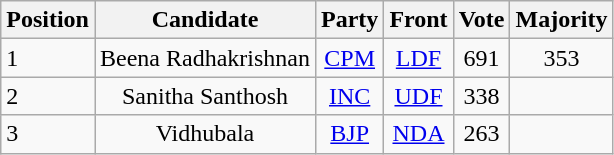<table class="wikitable">
<tr>
<th scope="col">Position</th>
<th scope="col">Candidate</th>
<th scope="col">Party</th>
<th scope="col">Front</th>
<th scope="col">Vote</th>
<th scope="col">Majority</th>
</tr>
<tr>
<td>1</td>
<td align="center">Beena Radhakrishnan</td>
<td align="center"><a href='#'>CPM</a></td>
<td align="center"><a href='#'>LDF</a></td>
<td align="center">691</td>
<td align="center">353</td>
</tr>
<tr>
<td>2</td>
<td align="center">Sanitha Santhosh</td>
<td align="center"><a href='#'>INC</a></td>
<td align="center"><a href='#'>UDF</a></td>
<td align="center">338</td>
<td align="center"></td>
</tr>
<tr>
<td>3</td>
<td align="center">Vidhubala</td>
<td align="center"><a href='#'>BJP</a></td>
<td align="center"><a href='#'>NDA</a></td>
<td align="center">263</td>
<td align="center"></td>
</tr>
</table>
